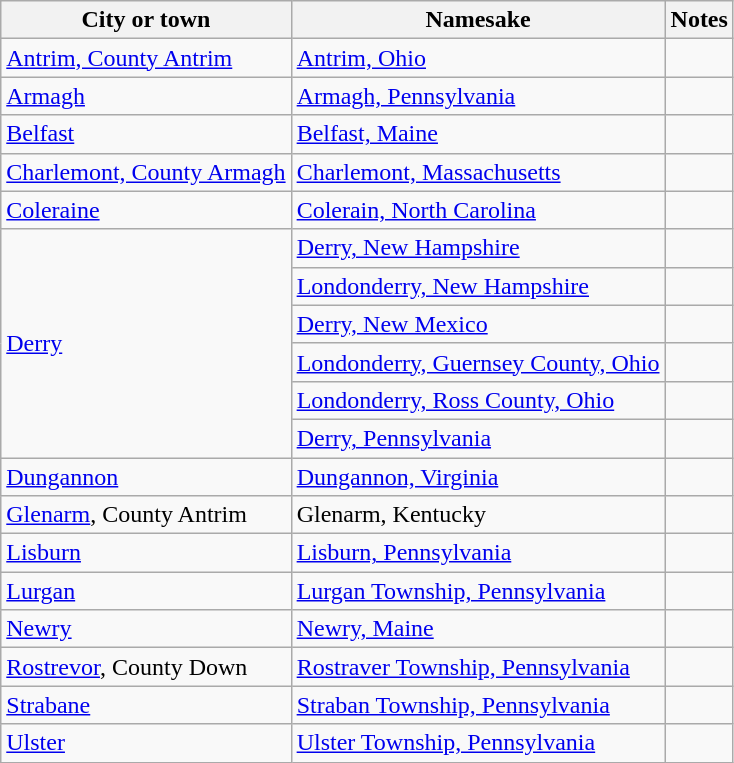<table class="wikitable">
<tr>
<th>City or town</th>
<th>Namesake</th>
<th>Notes</th>
</tr>
<tr>
<td><a href='#'>Antrim, County Antrim</a></td>
<td><a href='#'>Antrim, Ohio</a></td>
<td></td>
</tr>
<tr>
<td><a href='#'>Armagh</a></td>
<td><a href='#'>Armagh, Pennsylvania</a></td>
<td></td>
</tr>
<tr>
<td><a href='#'>Belfast</a></td>
<td><a href='#'>Belfast, Maine</a></td>
<td></td>
</tr>
<tr>
<td><a href='#'>Charlemont, County Armagh</a></td>
<td><a href='#'>Charlemont, Massachusetts</a></td>
<td> </td>
</tr>
<tr>
<td><a href='#'>Coleraine</a></td>
<td><a href='#'>Colerain, North Carolina</a></td>
<td></td>
</tr>
<tr>
<td rowspan="6"><a href='#'>Derry</a></td>
<td><a href='#'>Derry, New Hampshire</a></td>
<td></td>
</tr>
<tr>
<td><a href='#'>Londonderry, New Hampshire</a></td>
<td></td>
</tr>
<tr>
<td><a href='#'>Derry, New Mexico</a></td>
<td></td>
</tr>
<tr>
<td><a href='#'>Londonderry, Guernsey County, Ohio</a></td>
<td></td>
</tr>
<tr>
<td><a href='#'>Londonderry, Ross County, Ohio</a></td>
<td></td>
</tr>
<tr>
<td><a href='#'>Derry, Pennsylvania</a></td>
<td></td>
</tr>
<tr>
<td><a href='#'>Dungannon</a></td>
<td><a href='#'>Dungannon, Virginia</a></td>
<td></td>
</tr>
<tr>
<td><a href='#'>Glenarm</a>, County Antrim</td>
<td>Glenarm, Kentucky</td>
<td></td>
</tr>
<tr>
<td><a href='#'>Lisburn</a></td>
<td><a href='#'>Lisburn, Pennsylvania</a></td>
<td> </td>
</tr>
<tr>
<td><a href='#'>Lurgan</a></td>
<td><a href='#'>Lurgan Township, Pennsylvania</a></td>
<td></td>
</tr>
<tr>
<td><a href='#'>Newry</a></td>
<td><a href='#'>Newry, Maine</a></td>
<td></td>
</tr>
<tr>
<td><a href='#'>Rostrevor</a>, County Down</td>
<td><a href='#'>Rostraver Township, Pennsylvania</a></td>
<td></td>
</tr>
<tr>
<td><a href='#'>Strabane</a></td>
<td><a href='#'>Straban Township, Pennsylvania</a></td>
<td></td>
</tr>
<tr>
<td><a href='#'>Ulster</a></td>
<td><a href='#'>Ulster Township, Pennsylvania</a></td>
<td></td>
</tr>
</table>
